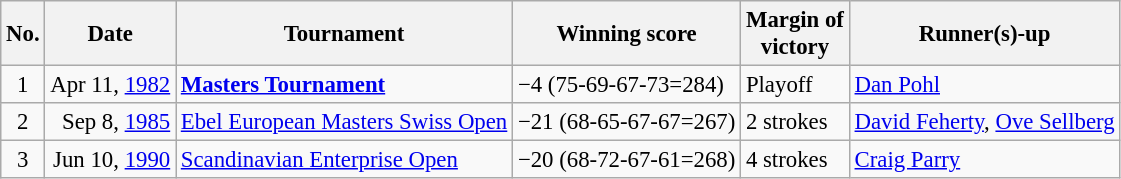<table class="wikitable" style="font-size:95%;">
<tr>
<th>No.</th>
<th>Date</th>
<th>Tournament</th>
<th>Winning score</th>
<th>Margin of<br>victory</th>
<th>Runner(s)-up</th>
</tr>
<tr -style="background:#e5d1cb;">
<td align=center>1</td>
<td align=right>Apr 11, <a href='#'>1982</a></td>
<td><strong><a href='#'>Masters Tournament</a></strong></td>
<td>−4 (75-69-67-73=284)</td>
<td>Playoff</td>
<td> <a href='#'>Dan Pohl</a></td>
</tr>
<tr>
<td align=center>2</td>
<td align=right>Sep 8, <a href='#'>1985</a></td>
<td><a href='#'>Ebel European Masters Swiss Open</a></td>
<td>−21 (68-65-67-67=267)</td>
<td>2 strokes</td>
<td> <a href='#'>David Feherty</a>,  <a href='#'>Ove Sellberg</a></td>
</tr>
<tr>
<td align=center>3</td>
<td align=right>Jun 10, <a href='#'>1990</a></td>
<td><a href='#'>Scandinavian Enterprise Open</a></td>
<td>−20 (68-72-67-61=268)</td>
<td>4 strokes</td>
<td> <a href='#'>Craig Parry</a></td>
</tr>
</table>
